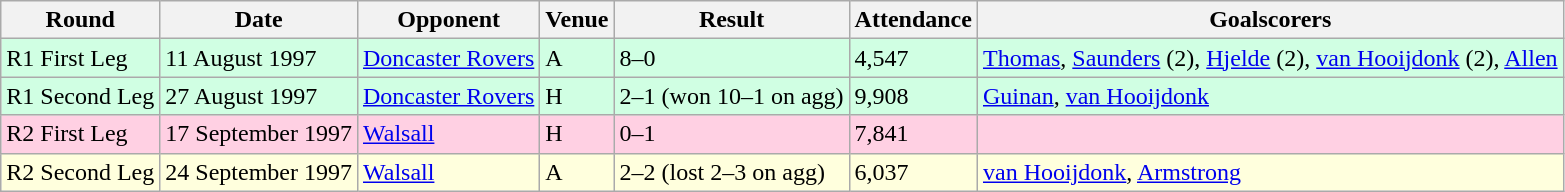<table class="wikitable">
<tr>
<th>Round</th>
<th>Date</th>
<th>Opponent</th>
<th>Venue</th>
<th>Result</th>
<th>Attendance</th>
<th>Goalscorers</th>
</tr>
<tr style="background-color: #d0ffe3;">
<td>R1 First Leg</td>
<td>11 August 1997</td>
<td><a href='#'>Doncaster Rovers</a></td>
<td>A</td>
<td>8–0</td>
<td>4,547</td>
<td><a href='#'>Thomas</a>, <a href='#'>Saunders</a> (2), <a href='#'>Hjelde</a> (2), <a href='#'>van Hooijdonk</a> (2), <a href='#'>Allen</a></td>
</tr>
<tr style="background-color: #d0ffe3;">
<td>R1 Second Leg</td>
<td>27 August 1997</td>
<td><a href='#'>Doncaster Rovers</a></td>
<td>H</td>
<td>2–1 (won 10–1 on agg)</td>
<td>9,908</td>
<td><a href='#'>Guinan</a>, <a href='#'>van Hooijdonk</a></td>
</tr>
<tr style="background-color: #ffd0e3;">
<td>R2 First Leg</td>
<td>17 September 1997</td>
<td><a href='#'>Walsall</a></td>
<td>H</td>
<td>0–1</td>
<td>7,841</td>
<td></td>
</tr>
<tr style="background-color: #ffffdd;">
<td>R2 Second Leg</td>
<td>24 September 1997</td>
<td><a href='#'>Walsall</a></td>
<td>A</td>
<td>2–2 (lost 2–3 on agg)</td>
<td>6,037</td>
<td><a href='#'>van Hooijdonk</a>, <a href='#'>Armstrong</a></td>
</tr>
</table>
